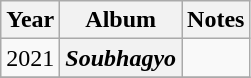<table class="wikitable sortable">
<tr>
<th>Year</th>
<th>Album</th>
<th>Notes</th>
</tr>
<tr>
<td>2021</td>
<th><em>Soubhagyo</em></th>
<td></td>
</tr>
<tr>
</tr>
</table>
